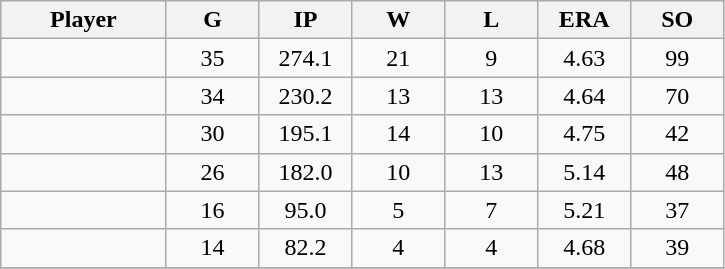<table class="wikitable sortable">
<tr>
<th width="16%" bgcolor="#ddddff">Player</th>
<th width="9%" bgcolor="#ddddff">G</th>
<th width="9%" bgcolor="#ddddff">IP</th>
<th width="9%" bgcolor="#ddddff">W</th>
<th width="9%" bgcolor="#ddddff">L</th>
<th width="9%" bgcolor="#ddddff">ERA</th>
<th width="9%" bgcolor="#ddddff">SO</th>
</tr>
<tr align="center">
<td></td>
<td>35</td>
<td>274.1</td>
<td>21</td>
<td>9</td>
<td>4.63</td>
<td>99</td>
</tr>
<tr align="center">
<td></td>
<td>34</td>
<td>230.2</td>
<td>13</td>
<td>13</td>
<td>4.64</td>
<td>70</td>
</tr>
<tr align="center">
<td></td>
<td>30</td>
<td>195.1</td>
<td>14</td>
<td>10</td>
<td>4.75</td>
<td>42</td>
</tr>
<tr align="center">
<td></td>
<td>26</td>
<td>182.0</td>
<td>10</td>
<td>13</td>
<td>5.14</td>
<td>48</td>
</tr>
<tr align="center">
<td></td>
<td>16</td>
<td>95.0</td>
<td>5</td>
<td>7</td>
<td>5.21</td>
<td>37</td>
</tr>
<tr align="center">
<td></td>
<td>14</td>
<td>82.2</td>
<td>4</td>
<td>4</td>
<td>4.68</td>
<td>39</td>
</tr>
<tr align="center">
</tr>
</table>
